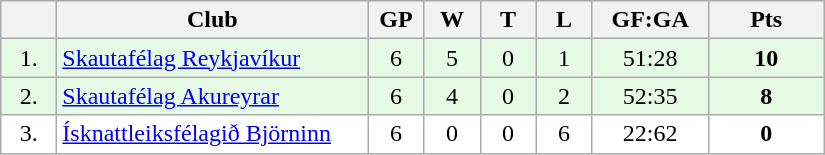<table class="wikitable">
<tr>
<th width="30"></th>
<th width="200">Club</th>
<th width="30">GP</th>
<th width="30">W</th>
<th width="30">T</th>
<th width="30">L</th>
<th width="70">GF:GA</th>
<th width="70">Pts</th>
</tr>
<tr bgcolor="#e6fae6" align="center">
<td>1.</td>
<td align="left"><a href='#'>Skautafélag Reykjavíkur</a></td>
<td>6</td>
<td>5</td>
<td>0</td>
<td>1</td>
<td>51:28</td>
<td><strong>10</strong></td>
</tr>
<tr bgcolor="#e6fae6" align="center">
<td>2.</td>
<td align="left"><a href='#'>Skautafélag Akureyrar</a></td>
<td>6</td>
<td>4</td>
<td>0</td>
<td>2</td>
<td>52:35</td>
<td><strong>8</strong></td>
</tr>
<tr bgcolor="#FFFFFF" align="center">
<td>3.</td>
<td align="left"><a href='#'>Ísknattleiksfélagið Björninn</a></td>
<td>6</td>
<td>0</td>
<td>0</td>
<td>6</td>
<td>22:62</td>
<td><strong>0</strong></td>
</tr>
</table>
